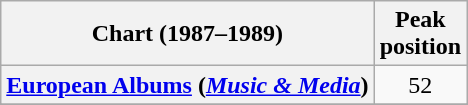<table class="wikitable sortable plainrowheaders" style="text-align:center">
<tr>
<th scope="col">Chart (1987–1989)</th>
<th scope="col">Peak<br>position</th>
</tr>
<tr>
<th scope="row"><a href='#'>European Albums</a> (<em><a href='#'>Music & Media</a></em>)</th>
<td>52</td>
</tr>
<tr>
</tr>
<tr>
</tr>
<tr>
</tr>
</table>
